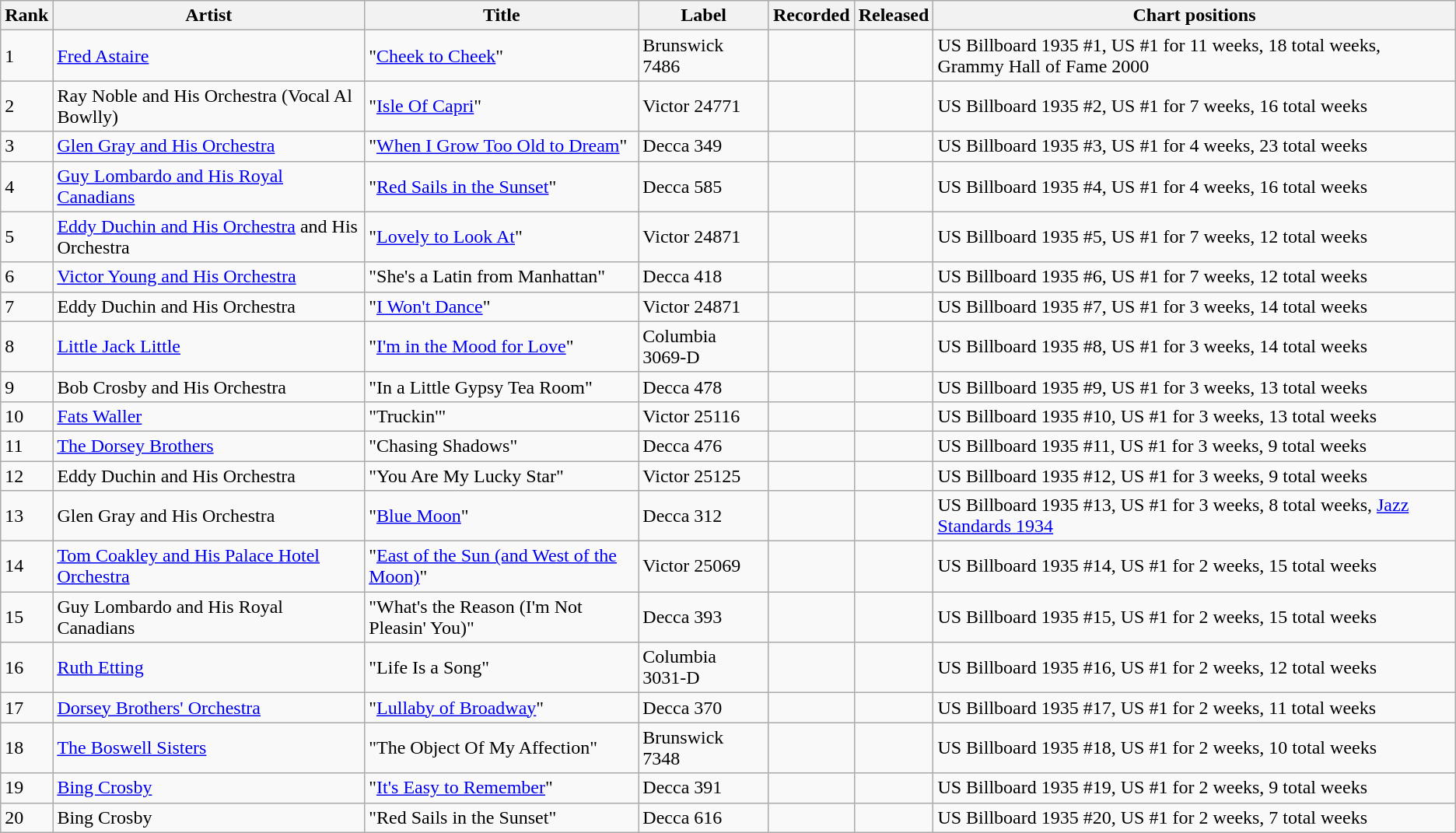<table class="wikitable">
<tr>
<th>Rank</th>
<th>Artist</th>
<th>Title</th>
<th>Label</th>
<th>Recorded</th>
<th>Released</th>
<th>Chart positions</th>
</tr>
<tr>
<td>1</td>
<td><a href='#'>Fred Astaire</a></td>
<td>"<a href='#'>Cheek to Cheek</a>"</td>
<td>Brunswick 7486</td>
<td></td>
<td></td>
<td>US Billboard 1935 #1, US #1 for 11 weeks, 18 total weeks, Grammy Hall of Fame 2000</td>
</tr>
<tr>
<td>2</td>
<td>Ray Noble and His Orchestra (Vocal Al Bowlly)</td>
<td>"<a href='#'>Isle Of Capri</a>"</td>
<td>Victor 24771</td>
<td></td>
<td></td>
<td>US Billboard 1935 #2, US #1 for 7 weeks, 16 total weeks</td>
</tr>
<tr>
<td>3</td>
<td><a href='#'>Glen Gray and His Orchestra</a></td>
<td>"<a href='#'>When I Grow Too Old to Dream</a>"</td>
<td>Decca 349</td>
<td></td>
<td></td>
<td>US Billboard 1935 #3, US #1 for 4 weeks, 23 total weeks</td>
</tr>
<tr>
<td>4</td>
<td><a href='#'>Guy Lombardo and His Royal Canadians</a></td>
<td>"<a href='#'>Red Sails in the Sunset</a>"</td>
<td>Decca 585</td>
<td></td>
<td></td>
<td>US Billboard 1935 #4, US #1 for 4 weeks, 16 total weeks</td>
</tr>
<tr>
<td>5</td>
<td><a href='#'>Eddy Duchin and His Orchestra</a> and His Orchestra</td>
<td>"<a href='#'>Lovely to Look At</a>"</td>
<td>Victor 24871</td>
<td></td>
<td></td>
<td>US Billboard 1935 #5, US #1 for 7 weeks, 12 total weeks</td>
</tr>
<tr>
<td>6</td>
<td><a href='#'>Victor Young and His Orchestra</a></td>
<td>"She's a Latin from Manhattan"</td>
<td>Decca 418</td>
<td></td>
<td></td>
<td>US Billboard 1935 #6, US #1 for 7 weeks, 12 total weeks</td>
</tr>
<tr>
<td>7</td>
<td>Eddy Duchin and His Orchestra</td>
<td>"<a href='#'>I Won't Dance</a>"</td>
<td>Victor 24871</td>
<td></td>
<td></td>
<td>US Billboard 1935 #7, US #1 for 3 weeks, 14 total weeks</td>
</tr>
<tr>
<td>8</td>
<td><a href='#'>Little Jack Little</a></td>
<td>"<a href='#'>I'm in the Mood for Love</a>"</td>
<td>Columbia 3069-D</td>
<td></td>
<td></td>
<td>US Billboard 1935 #8, US #1 for 3 weeks, 14 total weeks</td>
</tr>
<tr>
<td>9</td>
<td>Bob Crosby and His Orchestra</td>
<td>"In a Little Gypsy Tea Room"</td>
<td>Decca 478</td>
<td></td>
<td></td>
<td>US Billboard 1935 #9, US #1 for 3 weeks, 13 total weeks</td>
</tr>
<tr>
<td>10</td>
<td><a href='#'>Fats Waller</a></td>
<td>"Truckin'"</td>
<td>Victor 25116</td>
<td></td>
<td></td>
<td>US Billboard 1935 #10, US #1 for 3 weeks, 13 total weeks</td>
</tr>
<tr>
<td>11</td>
<td><a href='#'>The Dorsey Brothers</a></td>
<td>"Chasing Shadows"</td>
<td>Decca 476</td>
<td></td>
<td></td>
<td>US Billboard 1935 #11, US #1 for 3 weeks, 9 total weeks</td>
</tr>
<tr>
<td>12</td>
<td>Eddy Duchin and His Orchestra</td>
<td>"You Are My Lucky Star"</td>
<td>Victor 25125</td>
<td></td>
<td></td>
<td>US Billboard 1935 #12, US #1 for 3 weeks, 9 total weeks</td>
</tr>
<tr>
<td>13</td>
<td>Glen Gray and His Orchestra</td>
<td>"<a href='#'>Blue Moon</a>"</td>
<td>Decca 312</td>
<td></td>
<td></td>
<td>US Billboard 1935 #13, US #1 for 3 weeks, 8 total weeks, <a href='#'>Jazz Standards 1934</a></td>
</tr>
<tr>
<td>14</td>
<td><a href='#'>Tom Coakley and His Palace Hotel Orchestra</a></td>
<td>"<a href='#'>East of the Sun (and West of the Moon)</a>"</td>
<td>Victor 25069</td>
<td></td>
<td></td>
<td>US Billboard 1935 #14, US #1 for 2 weeks, 15 total weeks</td>
</tr>
<tr>
<td>15</td>
<td>Guy Lombardo and His Royal Canadians</td>
<td>"What's the Reason (I'm Not Pleasin' You)"</td>
<td>Decca 393</td>
<td></td>
<td></td>
<td>US Billboard 1935 #15, US #1 for 2 weeks, 15 total weeks</td>
</tr>
<tr>
<td>16</td>
<td><a href='#'>Ruth Etting</a></td>
<td>"Life Is a Song"</td>
<td>Columbia 3031-D</td>
<td></td>
<td></td>
<td>US Billboard 1935 #16, US #1 for 2 weeks, 12 total weeks</td>
</tr>
<tr>
<td>17</td>
<td><a href='#'>Dorsey Brothers' Orchestra</a></td>
<td>"<a href='#'>Lullaby of Broadway</a>"</td>
<td>Decca 370</td>
<td></td>
<td></td>
<td>US Billboard 1935 #17, US #1 for 2 weeks, 11 total weeks</td>
</tr>
<tr>
<td>18</td>
<td><a href='#'>The Boswell Sisters</a></td>
<td>"The Object Of My Affection"</td>
<td>Brunswick 7348</td>
<td></td>
<td></td>
<td>US Billboard 1935 #18, US #1 for 2 weeks, 10 total weeks</td>
</tr>
<tr>
<td>19</td>
<td><a href='#'>Bing Crosby</a></td>
<td>"<a href='#'>It's Easy to Remember</a>"</td>
<td>Decca 391</td>
<td></td>
<td></td>
<td>US Billboard 1935 #19, US #1 for 2 weeks, 9 total weeks</td>
</tr>
<tr>
<td>20</td>
<td>Bing Crosby</td>
<td>"Red Sails in the Sunset"</td>
<td>Decca 616</td>
<td></td>
<td></td>
<td>US Billboard 1935 #20, US #1 for 2 weeks, 7 total weeks</td>
</tr>
</table>
